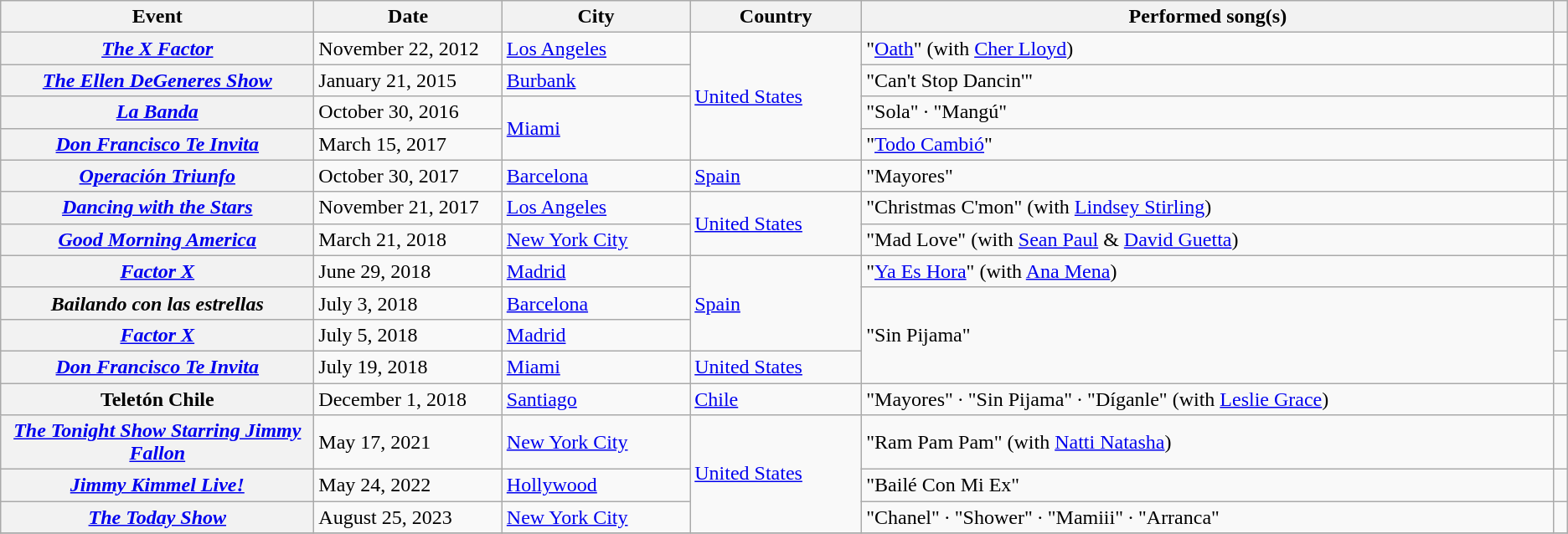<table class="wikitable sortable plainrowheaders">
<tr>
<th style="width:20%;">Event</th>
<th style="width:12%;">Date</th>
<th style="width:12%;">City</th>
<th>Country</th>
<th>Performed song(s)</th>
<th scope="col" class=""></th>
</tr>
<tr>
<th scope="row"><em><a href='#'>The X Factor</a></em></th>
<td>November 22, 2012</td>
<td><a href='#'>Los Angeles</a></td>
<td rowspan="4"><a href='#'>United States</a></td>
<td>"<a href='#'>Oath</a>" (with <a href='#'>Cher Lloyd</a>)</td>
<td style="text-align:center;"></td>
</tr>
<tr>
<th scope="row"><em><a href='#'>The Ellen DeGeneres Show</a></em></th>
<td>January 21, 2015</td>
<td><a href='#'>Burbank</a></td>
<td>"Can't Stop Dancin'"</td>
<td></td>
</tr>
<tr>
<th scope="row"><em><a href='#'>La Banda</a></em></th>
<td>October 30, 2016</td>
<td rowspan="2"><a href='#'>Miami</a></td>
<td>"Sola" · "Mangú"</td>
<td></td>
</tr>
<tr>
<th scope="row"><em><a href='#'>Don Francisco Te Invita</a></em></th>
<td>March 15, 2017</td>
<td>"<a href='#'>Todo Cambió</a>"</td>
<td></td>
</tr>
<tr>
<th scope="row"><em><a href='#'>Operación Triunfo</a></em></th>
<td>October 30, 2017</td>
<td><a href='#'>Barcelona</a></td>
<td><a href='#'>Spain</a></td>
<td>"Mayores"</td>
<td style="text-align:center;"></td>
</tr>
<tr>
<th scope="row"><em><a href='#'>Dancing with the Stars</a></em></th>
<td>November 21, 2017</td>
<td><a href='#'>Los Angeles</a></td>
<td rowspan="2"><a href='#'>United States</a></td>
<td>"Christmas C'mon" (with <a href='#'>Lindsey Stirling</a>)</td>
<td></td>
</tr>
<tr>
<th scope="row"><em><a href='#'>Good Morning America</a></em></th>
<td>March 21, 2018</td>
<td><a href='#'>New York City</a></td>
<td>"Mad Love" (with <a href='#'>Sean Paul</a> & <a href='#'>David Guetta</a>)</td>
<td style="text-align:center;"></td>
</tr>
<tr>
<th scope="row"><em><a href='#'>Factor X</a></em></th>
<td>June 29, 2018</td>
<td><a href='#'>Madrid</a></td>
<td rowspan="3"><a href='#'>Spain</a></td>
<td>"<a href='#'>Ya Es Hora</a>" (with <a href='#'>Ana Mena</a>)</td>
<td></td>
</tr>
<tr>
<th scope="row"><em>Bailando con las estrellas</em></th>
<td>July 3, 2018</td>
<td><a href='#'>Barcelona</a></td>
<td rowspan="3">"Sin Pijama"</td>
<td></td>
</tr>
<tr>
<th scope="row"><em><a href='#'>Factor X</a></em></th>
<td>July 5, 2018</td>
<td><a href='#'>Madrid</a></td>
<td style="text-align:center;"></td>
</tr>
<tr>
<th scope="row"><em><a href='#'>Don Francisco Te Invita</a></em></th>
<td>July 19, 2018</td>
<td><a href='#'>Miami</a></td>
<td><a href='#'>United States</a></td>
<td></td>
</tr>
<tr>
<th scope="row">Teletón Chile</th>
<td>December 1, 2018</td>
<td><a href='#'>Santiago</a></td>
<td><a href='#'>Chile</a></td>
<td>"Mayores" · "Sin Pijama" · "Díganle" (with <a href='#'>Leslie Grace</a>)</td>
<td></td>
</tr>
<tr>
<th scope="row"><em><a href='#'>The Tonight Show Starring Jimmy Fallon</a></em></th>
<td>May 17, 2021</td>
<td><a href='#'>New York City</a></td>
<td rowspan="3"><a href='#'>United States</a></td>
<td>"Ram Pam Pam" (with <a href='#'>Natti Natasha</a>)</td>
<td style="text-align:center;"></td>
</tr>
<tr>
<th scope="row"><em><a href='#'>Jimmy Kimmel Live!</a></em></th>
<td>May 24, 2022</td>
<td><a href='#'>Hollywood</a></td>
<td>"Bailé Con Mi Ex"</td>
<td style="text-align:center;"></td>
</tr>
<tr>
<th scope="row"><em><a href='#'>The Today Show</a></em></th>
<td>August 25, 2023</td>
<td><a href='#'>New York City</a></td>
<td>"Chanel" · "Shower" · "Mamiii" · "Arranca"</td>
<td style="text-align:center;"></td>
</tr>
<tr>
</tr>
</table>
